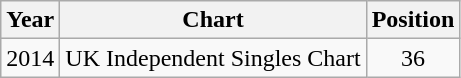<table class="wikitable">
<tr>
<th>Year</th>
<th>Chart</th>
<th>Position</th>
</tr>
<tr>
<td>2014</td>
<td>UK Independent Singles Chart</td>
<td align="center">36</td>
</tr>
</table>
